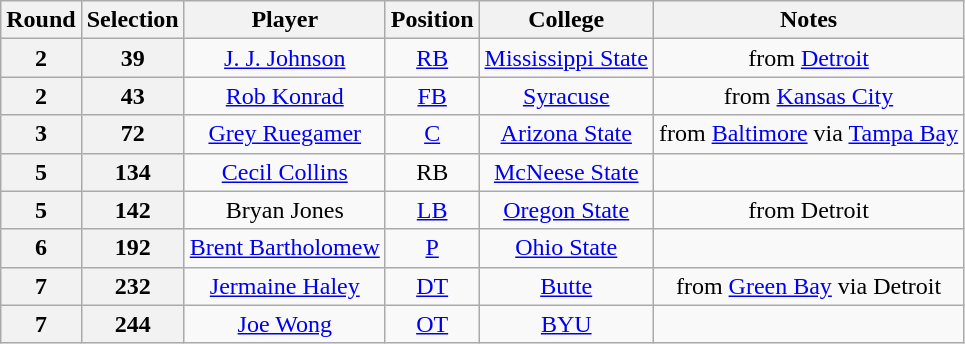<table class="wikitable" style="text-align:center">
<tr>
<th>Round</th>
<th>Selection</th>
<th>Player</th>
<th>Position</th>
<th>College</th>
<th>Notes</th>
</tr>
<tr>
<th>2</th>
<th>39</th>
<td><a href='#'>J. J. Johnson</a></td>
<td><a href='#'>RB</a></td>
<td><a href='#'>Mississippi State</a></td>
<td>from <a href='#'>Detroit</a></td>
</tr>
<tr>
<th>2</th>
<th>43</th>
<td><a href='#'>Rob Konrad</a></td>
<td><a href='#'>FB</a></td>
<td><a href='#'>Syracuse</a></td>
<td>from <a href='#'>Kansas City</a></td>
</tr>
<tr>
<th>3</th>
<th>72</th>
<td><a href='#'>Grey Ruegamer</a></td>
<td><a href='#'>C</a></td>
<td><a href='#'>Arizona State</a></td>
<td>from <a href='#'>Baltimore</a> via <a href='#'>Tampa Bay</a></td>
</tr>
<tr>
<th>5</th>
<th>134</th>
<td><a href='#'>Cecil Collins</a></td>
<td>RB</td>
<td><a href='#'>McNeese State</a></td>
<td></td>
</tr>
<tr>
<th>5</th>
<th>142</th>
<td>Bryan Jones</td>
<td><a href='#'>LB</a></td>
<td><a href='#'>Oregon State</a></td>
<td>from Detroit</td>
</tr>
<tr>
<th>6</th>
<th>192</th>
<td><a href='#'>Brent Bartholomew</a></td>
<td><a href='#'>P</a></td>
<td><a href='#'>Ohio State</a></td>
<td></td>
</tr>
<tr>
<th>7</th>
<th>232</th>
<td><a href='#'>Jermaine Haley</a></td>
<td><a href='#'>DT</a></td>
<td><a href='#'>Butte</a></td>
<td>from <a href='#'>Green Bay</a> via Detroit</td>
</tr>
<tr>
<th>7</th>
<th>244</th>
<td><a href='#'>Joe Wong</a></td>
<td><a href='#'>OT</a></td>
<td><a href='#'>BYU</a></td>
<td></td>
</tr>
</table>
